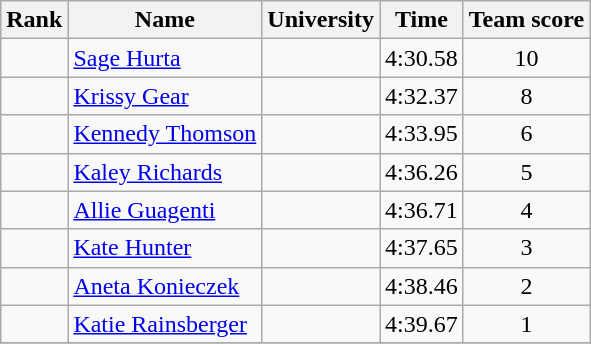<table class="wikitable sortable" style="text-align:center">
<tr>
<th>Rank</th>
<th>Name</th>
<th>University</th>
<th>Time</th>
<th>Team score</th>
</tr>
<tr>
<td></td>
<td align=left> <a href='#'>Sage Hurta</a></td>
<td></td>
<td>4:30.58</td>
<td>10</td>
</tr>
<tr>
<td></td>
<td align=left> <a href='#'>Krissy Gear</a></td>
<td></td>
<td>4:32.37</td>
<td>8</td>
</tr>
<tr>
<td></td>
<td align=left> <a href='#'>Kennedy Thomson</a></td>
<td></td>
<td>4:33.95</td>
<td>6</td>
</tr>
<tr>
<td></td>
<td align=left> <a href='#'>Kaley Richards</a></td>
<td></td>
<td>4:36.26</td>
<td>5</td>
</tr>
<tr>
<td></td>
<td align=left> <a href='#'>Allie Guagenti</a></td>
<td></td>
<td>4:36.71</td>
<td>4</td>
</tr>
<tr>
<td></td>
<td align=left> <a href='#'>Kate Hunter</a></td>
<td></td>
<td>4:37.65</td>
<td>3</td>
</tr>
<tr>
<td></td>
<td align=left> <a href='#'>Aneta Konieczek</a></td>
<td></td>
<td>4:38.46</td>
<td>2</td>
</tr>
<tr>
<td></td>
<td align=left> <a href='#'>Katie Rainsberger</a></td>
<td></td>
<td>4:39.67</td>
<td>1</td>
</tr>
<tr>
</tr>
</table>
